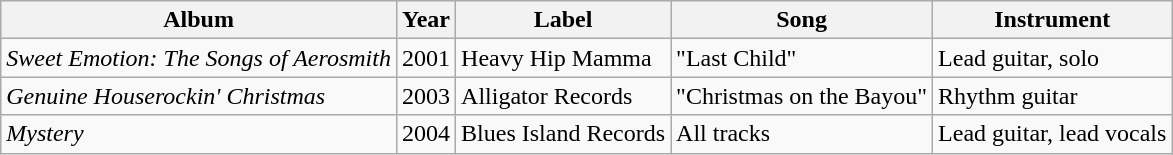<table class="wikitable">
<tr>
<th>Album</th>
<th>Year</th>
<th>Label</th>
<th>Song</th>
<th>Instrument</th>
</tr>
<tr>
<td><em>Sweet Emotion: The Songs of Aerosmith</em></td>
<td>2001</td>
<td>Heavy Hip Mamma</td>
<td>"Last Child"</td>
<td>Lead guitar, solo</td>
</tr>
<tr>
<td><em>Genuine Houserockin' Christmas</em></td>
<td>2003</td>
<td>Alligator Records</td>
<td>"Christmas on the Bayou"</td>
<td>Rhythm guitar</td>
</tr>
<tr>
<td><em>Mystery</em></td>
<td>2004</td>
<td>Blues Island Records</td>
<td>All tracks</td>
<td>Lead guitar, lead vocals</td>
</tr>
</table>
